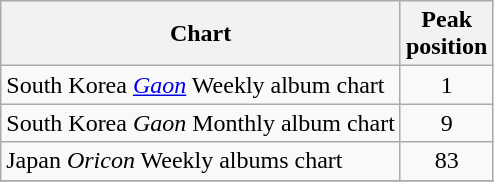<table class="wikitable sortable">
<tr>
<th>Chart</th>
<th>Peak<br>position</th>
</tr>
<tr>
<td>South Korea <em><a href='#'>Gaon</a></em> Weekly album chart</td>
<td align="center">1</td>
</tr>
<tr>
<td>South Korea <em>Gaon</em> Monthly album chart</td>
<td align="center">9</td>
</tr>
<tr>
<td>Japan <em>Oricon</em> Weekly albums chart</td>
<td align="center">83</td>
</tr>
<tr>
</tr>
</table>
